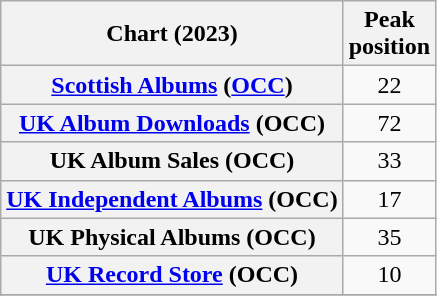<table class="wikitable sortable plainrowheaders" style="text-align:center">
<tr>
<th scope="col">Chart (2023)</th>
<th scope="col">Peak<br>position</th>
</tr>
<tr>
<th scope="row"><a href='#'>Scottish Albums</a> (<a href='#'>OCC</a>)</th>
<td>22</td>
</tr>
<tr>
<th scope="row"><a href='#'>UK Album Downloads</a> (OCC)</th>
<td>72</td>
</tr>
<tr>
<th scope="row">UK Album Sales (OCC)</th>
<td>33</td>
</tr>
<tr>
<th scope="row"><a href='#'>UK Independent Albums</a> (OCC)</th>
<td>17</td>
</tr>
<tr>
<th scope="row">UK Physical Albums (OCC)</th>
<td>35</td>
</tr>
<tr>
<th scope="row"><a href='#'>UK Record Store</a> (OCC)</th>
<td>10</td>
</tr>
<tr>
</tr>
</table>
